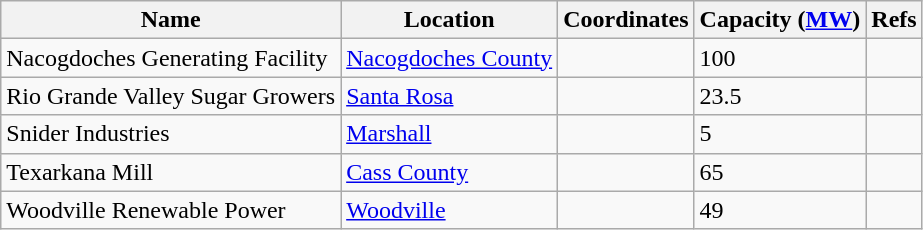<table class="wikitable sortable">
<tr>
<th>Name</th>
<th>Location</th>
<th>Coordinates</th>
<th>Capacity (<a href='#'>MW</a>)</th>
<th>Refs</th>
</tr>
<tr>
<td>Nacogdoches Generating Facility</td>
<td><a href='#'>Nacogdoches County</a></td>
<td></td>
<td>100</td>
<td></td>
</tr>
<tr>
<td>Rio Grande Valley Sugar Growers</td>
<td><a href='#'>Santa Rosa</a></td>
<td></td>
<td>23.5</td>
<td></td>
</tr>
<tr>
<td>Snider Industries</td>
<td><a href='#'>Marshall</a></td>
<td></td>
<td>5</td>
<td></td>
</tr>
<tr>
<td>Texarkana Mill</td>
<td><a href='#'>Cass County</a></td>
<td></td>
<td>65</td>
<td></td>
</tr>
<tr>
<td>Woodville Renewable Power</td>
<td><a href='#'>Woodville</a></td>
<td></td>
<td>49</td>
<td></td>
</tr>
</table>
